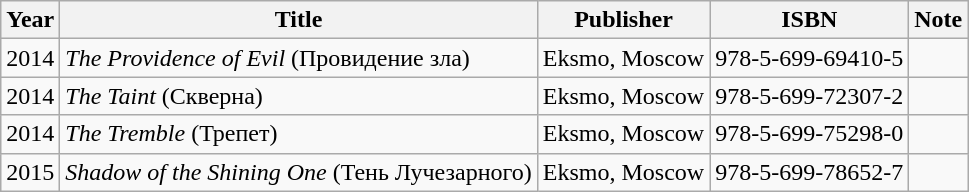<table class="wikitable sortable">
<tr>
<th>Year</th>
<th>Title</th>
<th>Publisher</th>
<th>ISBN</th>
<th>Note</th>
</tr>
<tr>
<td>2014</td>
<td><em>The Providence of Evil</em> (Провидение зла)</td>
<td>Eksmo, Moscow</td>
<td>978-5-699-69410-5</td>
<td></td>
</tr>
<tr>
<td>2014</td>
<td><em>The Taint</em> (Скверна)</td>
<td>Eksmo, Moscow</td>
<td>978-5-699-72307-2</td>
<td></td>
</tr>
<tr>
<td>2014</td>
<td><em>The Tremble</em> (Трепет)</td>
<td>Eksmo, Moscow</td>
<td>978-5-699-75298-0</td>
<td></td>
</tr>
<tr>
<td>2015</td>
<td><em>Shadow of the Shining One</em> (Тень Лучезарного)</td>
<td>Eksmo, Moscow</td>
<td>978-5-699-78652-7</td>
<td></td>
</tr>
</table>
